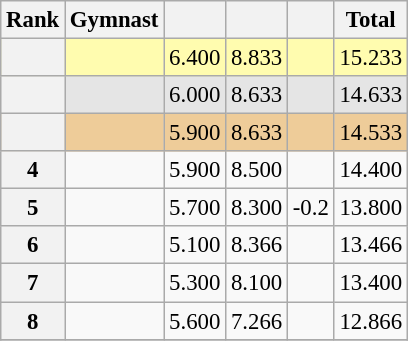<table class="wikitable sortable" style="text-align:center; font-size:95%">
<tr>
<th scope=col>Rank</th>
<th scope=col>Gymnast</th>
<th scope=col></th>
<th scope=col></th>
<th scope=col></th>
<th scope=col>Total</th>
</tr>
<tr bgcolor=fffcaf>
<th scope=row style="text-align:center"></th>
<td align=left></td>
<td>6.400</td>
<td>8.833</td>
<td></td>
<td>15.233</td>
</tr>
<tr bgcolor=e5e5e5>
<th scope=row style="text-align:center"></th>
<td align=left></td>
<td>6.000</td>
<td>8.633</td>
<td></td>
<td>14.633</td>
</tr>
<tr bgcolor=eecc99>
<th scope=row style="text-align:center"></th>
<td align=left></td>
<td>5.900</td>
<td>8.633</td>
<td></td>
<td>14.533</td>
</tr>
<tr>
<th scope=row style="text-align:center">4</th>
<td align=left></td>
<td>5.900</td>
<td>8.500</td>
<td></td>
<td>14.400</td>
</tr>
<tr>
<th scope=row style="text-align:center">5</th>
<td align=left></td>
<td>5.700</td>
<td>8.300</td>
<td>-0.2</td>
<td>13.800</td>
</tr>
<tr>
<th scope=row style="text-align:center">6</th>
<td align=left></td>
<td>5.100</td>
<td>8.366</td>
<td></td>
<td>13.466</td>
</tr>
<tr>
<th scope=row style="text-align:center">7</th>
<td align=left></td>
<td>5.300</td>
<td>8.100</td>
<td></td>
<td>13.400</td>
</tr>
<tr>
<th scope=row style="text-align:center">8</th>
<td align=left></td>
<td>5.600</td>
<td>7.266</td>
<td></td>
<td>12.866</td>
</tr>
<tr>
</tr>
</table>
